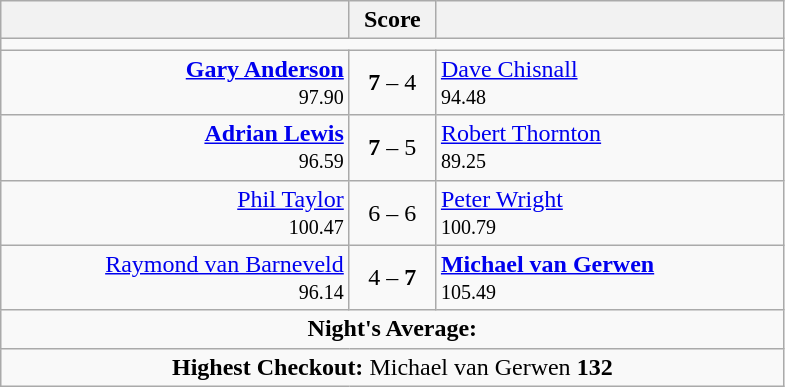<table class=wikitable style="text-align:center">
<tr>
<th width=225></th>
<th width=50>Score</th>
<th width=225></th>
</tr>
<tr align=centre>
<td colspan="3"></td>
</tr>
<tr align=left>
<td align=right><strong><a href='#'>Gary Anderson</a></strong>  <br><small><span>97.90</span></small></td>
<td align=center><strong>7</strong> – 4</td>
<td> <a href='#'>Dave Chisnall</a> <br><small><span>94.48</span></small></td>
</tr>
<tr align=left>
<td align=right><strong><a href='#'>Adrian Lewis</a></strong>  <br><small><span>96.59</span></small></td>
<td align=center><strong>7</strong> – 5</td>
<td> <a href='#'>Robert Thornton</a> <br><small><span>89.25</span></small></td>
</tr>
<tr align=left>
<td align=right><a href='#'>Phil Taylor</a>  <br><small><span>100.47</span></small></td>
<td align=center>6 – 6</td>
<td> <a href='#'>Peter Wright</a> <br><small><span>100.79</span></small></td>
</tr>
<tr align=left>
<td align=right><a href='#'>Raymond van Barneveld</a>  <br><small><span>96.14</span></small></td>
<td align=center>4 – <strong>7</strong></td>
<td> <strong><a href='#'>Michael van Gerwen</a></strong> <br><small><span>105.49</span></small></td>
</tr>
<tr align=center>
<td colspan="3"><strong>Night's Average:</strong> </td>
</tr>
<tr align=center>
<td colspan="3"><strong>Highest Checkout:</strong> Michael van Gerwen <strong>132</strong></td>
</tr>
</table>
